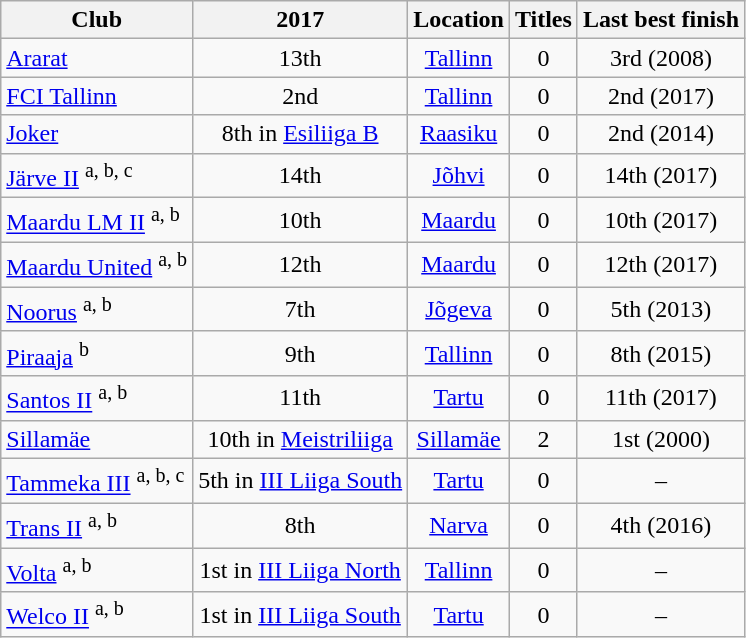<table class="wikitable sortable" style="text-align:center;">
<tr>
<th>Club</th>
<th>2017</th>
<th>Location</th>
<th>Titles</th>
<th>Last best finish</th>
</tr>
<tr>
<td style="text-align:left;"><a href='#'>Ararat</a></td>
<td>13th</td>
<td><a href='#'>Tallinn</a></td>
<td>0</td>
<td>3rd (2008)</td>
</tr>
<tr>
<td style="text-align:left;"><a href='#'>FCI Tallinn</a></td>
<td>2nd</td>
<td><a href='#'>Tallinn</a></td>
<td>0</td>
<td>2nd (2017)</td>
</tr>
<tr>
<td style="text-align:left;"><a href='#'>Joker</a></td>
<td>8th in <a href='#'>Esiliiga B</a></td>
<td><a href='#'>Raasiku</a></td>
<td>0</td>
<td>2nd (2014)</td>
</tr>
<tr>
<td style="text-align:left;"><a href='#'>Järve II</a> <sup>a, b, c</sup></td>
<td>14th</td>
<td><a href='#'>Jõhvi</a></td>
<td>0</td>
<td>14th (2017)</td>
</tr>
<tr>
<td style="text-align:left;"><a href='#'>Maardu LM II</a> <sup>a, b</sup></td>
<td>10th</td>
<td><a href='#'>Maardu</a></td>
<td>0</td>
<td>10th (2017)</td>
</tr>
<tr>
<td style="text-align:left;"><a href='#'>Maardu United</a> <sup>a, b</sup></td>
<td>12th</td>
<td><a href='#'>Maardu</a></td>
<td>0</td>
<td>12th (2017)</td>
</tr>
<tr>
<td style="text-align:left;"><a href='#'>Noorus</a> <sup>a, b</sup></td>
<td>7th</td>
<td><a href='#'>Jõgeva</a></td>
<td>0</td>
<td>5th (2013)</td>
</tr>
<tr>
<td style="text-align:left;"><a href='#'>Piraaja</a> <sup>b</sup></td>
<td>9th</td>
<td><a href='#'>Tallinn</a></td>
<td>0</td>
<td>8th (2015)</td>
</tr>
<tr>
<td style="text-align:left;"><a href='#'>Santos II</a> <sup>a, b</sup></td>
<td>11th</td>
<td><a href='#'>Tartu</a></td>
<td>0</td>
<td>11th (2017)</td>
</tr>
<tr>
<td style="text-align:left;"><a href='#'>Sillamäe</a></td>
<td>10th in <a href='#'>Meistriliiga</a></td>
<td><a href='#'>Sillamäe</a></td>
<td>2</td>
<td>1st (2000)</td>
</tr>
<tr>
<td style="text-align:left;"><a href='#'>Tammeka III</a> <sup>a, b, c</sup></td>
<td>5th in <a href='#'>III Liiga South</a></td>
<td><a href='#'>Tartu</a></td>
<td>0</td>
<td>–</td>
</tr>
<tr>
<td style="text-align:left;"><a href='#'>Trans II</a> <sup>a, b</sup></td>
<td>8th</td>
<td><a href='#'>Narva</a></td>
<td>0</td>
<td>4th (2016)</td>
</tr>
<tr>
<td style="text-align:left;"><a href='#'>Volta</a> <sup>a, b</sup></td>
<td>1st in <a href='#'>III Liiga North</a></td>
<td><a href='#'>Tallinn</a></td>
<td>0</td>
<td>–</td>
</tr>
<tr>
<td style="text-align:left;"><a href='#'>Welco II</a> <sup>a, b</sup></td>
<td>1st in <a href='#'>III Liiga South</a></td>
<td><a href='#'>Tartu</a></td>
<td>0</td>
<td>–</td>
</tr>
</table>
